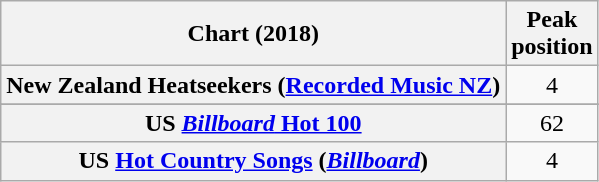<table class="wikitable sortable plainrowheaders" style="text-align:center">
<tr>
<th scope="col">Chart (2018)</th>
<th scope="col">Peak<br> position</th>
</tr>
<tr>
<th scope="row">New Zealand Heatseekers (<a href='#'>Recorded Music NZ</a>)</th>
<td>4</td>
</tr>
<tr>
</tr>
<tr>
<th scope="row">US <a href='#'><em>Billboard</em> Hot 100</a></th>
<td>62<br></td>
</tr>
<tr>
<th scope="row">US <a href='#'>Hot Country Songs</a> (<a href='#'><em>Billboard</em></a>)</th>
<td>4<br></td>
</tr>
</table>
